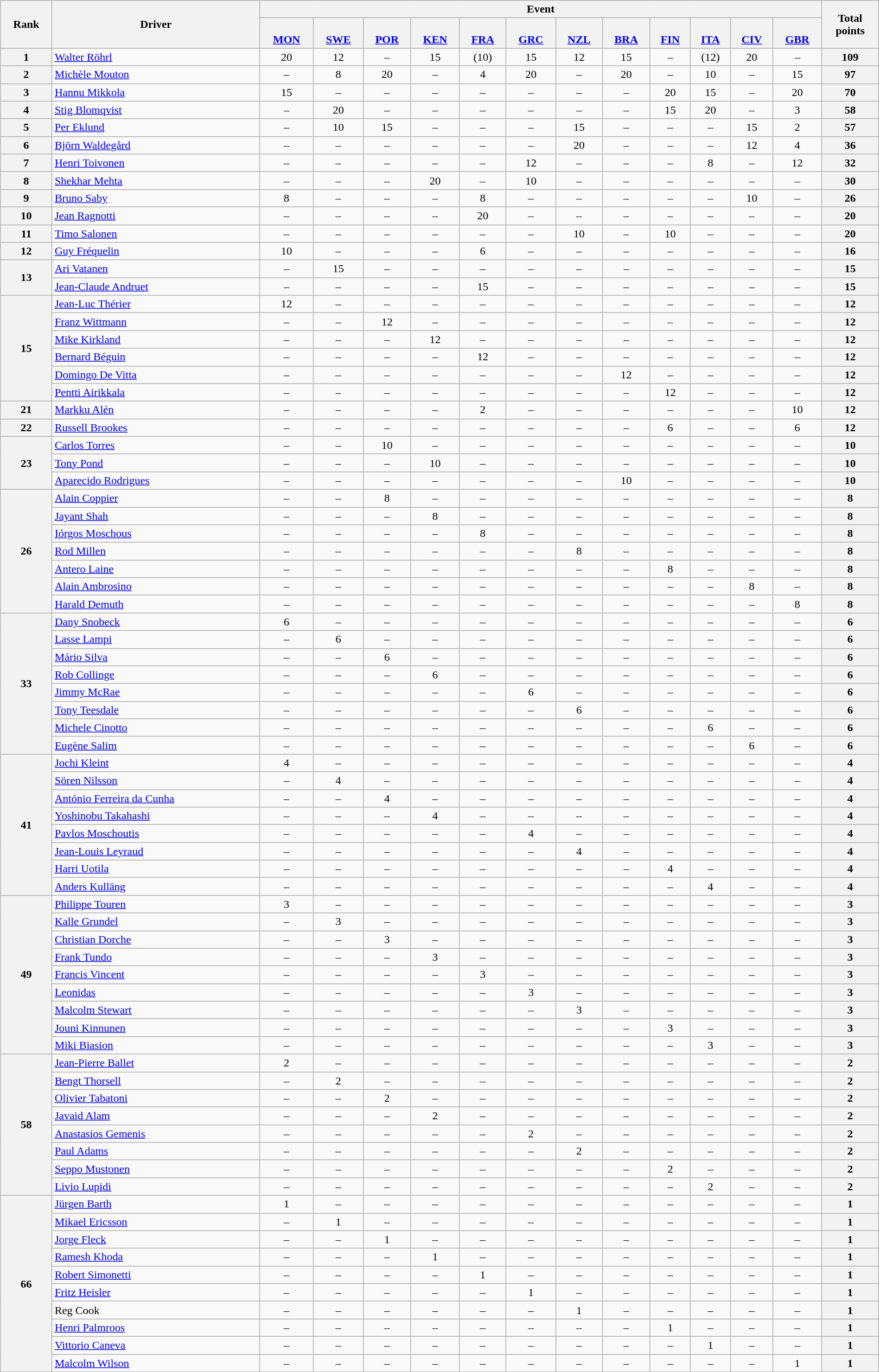<table class="wikitable" width=100% style="text-align:center;">
<tr>
<th rowspan=2>Rank</th>
<th rowspan=2>Driver</th>
<th colspan=12>Event</th>
<th rowspan=2>Total<br>points</th>
</tr>
<tr valign="bottom">
<th><br><a href='#'>MON</a></th>
<th><br><a href='#'>SWE</a></th>
<th><br><a href='#'>POR</a></th>
<th><br><a href='#'>KEN</a></th>
<th><br><a href='#'>FRA</a></th>
<th><br><a href='#'>GRC</a></th>
<th><br><a href='#'>NZL</a></th>
<th><br><a href='#'>BRA</a></th>
<th><br><a href='#'>FIN</a></th>
<th><br><a href='#'>ITA</a></th>
<th><br><a href='#'>CIV</a></th>
<th><br><a href='#'>GBR</a></th>
</tr>
<tr>
<th>1</th>
<td align=left> <a href='#'>Walter Röhrl</a></td>
<td>20</td>
<td>12</td>
<td>–</td>
<td>15</td>
<td>(10)</td>
<td>15</td>
<td>12</td>
<td>15</td>
<td>–</td>
<td>(12)</td>
<td>20</td>
<td>–</td>
<th>109</th>
</tr>
<tr>
<th>2</th>
<td align=left> <a href='#'>Michèle Mouton</a></td>
<td>–</td>
<td>8</td>
<td>20</td>
<td>–</td>
<td>4</td>
<td>20</td>
<td>–</td>
<td>20</td>
<td>–</td>
<td>10</td>
<td>–</td>
<td>15</td>
<th>97</th>
</tr>
<tr>
<th>3</th>
<td align=left> <a href='#'>Hannu Mikkola</a></td>
<td>15</td>
<td>–</td>
<td>–</td>
<td>–</td>
<td>–</td>
<td>–</td>
<td>–</td>
<td>–</td>
<td>20</td>
<td>15</td>
<td>–</td>
<td>20</td>
<th>70</th>
</tr>
<tr>
<th>4</th>
<td align=left> <a href='#'>Stig Blomqvist</a></td>
<td>–</td>
<td>20</td>
<td>–</td>
<td>–</td>
<td>–</td>
<td>–</td>
<td>–</td>
<td>–</td>
<td>15</td>
<td>20</td>
<td>–</td>
<td>3</td>
<th>58</th>
</tr>
<tr>
<th>5</th>
<td align=left> <a href='#'>Per Eklund</a></td>
<td>–</td>
<td>10</td>
<td>15</td>
<td>–</td>
<td>–</td>
<td>–</td>
<td>15</td>
<td>–</td>
<td>–</td>
<td>–</td>
<td>15</td>
<td>2</td>
<th>57</th>
</tr>
<tr>
<th>6</th>
<td align=left> <a href='#'>Björn Waldegård</a></td>
<td>–</td>
<td>–</td>
<td>–</td>
<td>–</td>
<td>–</td>
<td>–</td>
<td>20</td>
<td>–</td>
<td>–</td>
<td>–</td>
<td>12</td>
<td>4</td>
<th>36</th>
</tr>
<tr>
<th>7</th>
<td align=left> <a href='#'>Henri Toivonen</a></td>
<td>–</td>
<td>–</td>
<td>–</td>
<td>–</td>
<td>–</td>
<td>12</td>
<td>–</td>
<td>–</td>
<td>–</td>
<td>8</td>
<td>–</td>
<td>12</td>
<th>32</th>
</tr>
<tr>
<th>8</th>
<td align=left> <a href='#'>Shekhar Mehta</a></td>
<td>–</td>
<td>–</td>
<td>–</td>
<td>20</td>
<td>–</td>
<td>10</td>
<td>–</td>
<td>–</td>
<td>–</td>
<td>–</td>
<td>–</td>
<td>–</td>
<th>30</th>
</tr>
<tr>
<th>9</th>
<td align=left> <a href='#'>Bruno Saby</a></td>
<td>8</td>
<td>–</td>
<td>–</td>
<td>–</td>
<td>8</td>
<td>–</td>
<td>–</td>
<td>–</td>
<td>–</td>
<td>–</td>
<td>10</td>
<td>–</td>
<th>26</th>
</tr>
<tr>
<th>10</th>
<td align=left> <a href='#'>Jean Ragnotti</a></td>
<td>–</td>
<td>–</td>
<td>–</td>
<td>–</td>
<td>20</td>
<td>–</td>
<td>–</td>
<td>–</td>
<td>–</td>
<td>–</td>
<td>–</td>
<td>–</td>
<th>20</th>
</tr>
<tr>
<th>11</th>
<td align=left> <a href='#'>Timo Salonen</a></td>
<td>–</td>
<td>–</td>
<td>–</td>
<td>–</td>
<td>–</td>
<td>–</td>
<td>10</td>
<td>–</td>
<td>10</td>
<td>–</td>
<td>–</td>
<td>–</td>
<th>20</th>
</tr>
<tr>
<th>12</th>
<td align=left> <a href='#'>Guy Fréquelin</a></td>
<td>10</td>
<td>–</td>
<td>–</td>
<td>–</td>
<td>6</td>
<td>–</td>
<td>–</td>
<td>–</td>
<td>–</td>
<td>–</td>
<td>–</td>
<td>–</td>
<th>16</th>
</tr>
<tr>
<th rowspan=2>13</th>
<td align=left> <a href='#'>Ari Vatanen</a></td>
<td>–</td>
<td>15</td>
<td>–</td>
<td>–</td>
<td>–</td>
<td>–</td>
<td>–</td>
<td>–</td>
<td>–</td>
<td>–</td>
<td>–</td>
<td>–</td>
<th>15</th>
</tr>
<tr>
<td align=left> <a href='#'>Jean-Claude Andruet</a></td>
<td>–</td>
<td>–</td>
<td>–</td>
<td>–</td>
<td>15</td>
<td>–</td>
<td>–</td>
<td>–</td>
<td>–</td>
<td>–</td>
<td>–</td>
<td>–</td>
<th>15</th>
</tr>
<tr>
<th rowspan=6>15</th>
<td align=left> <a href='#'>Jean-Luc Thérier</a></td>
<td>12</td>
<td>–</td>
<td>–</td>
<td>–</td>
<td>–</td>
<td>–</td>
<td>–</td>
<td>–</td>
<td>–</td>
<td>–</td>
<td>–</td>
<td>–</td>
<th>12</th>
</tr>
<tr>
<td align=left> <a href='#'>Franz Wittmann</a></td>
<td>–</td>
<td>–</td>
<td>12</td>
<td>–</td>
<td>–</td>
<td>–</td>
<td>–</td>
<td>–</td>
<td>–</td>
<td>–</td>
<td>–</td>
<td>–</td>
<th>12</th>
</tr>
<tr>
<td align=left> <a href='#'>Mike Kirkland</a></td>
<td>–</td>
<td>–</td>
<td>–</td>
<td>12</td>
<td>–</td>
<td>–</td>
<td>–</td>
<td>–</td>
<td>–</td>
<td>–</td>
<td>–</td>
<td>–</td>
<th>12</th>
</tr>
<tr>
<td align=left> <a href='#'>Bernard Béguin</a></td>
<td>–</td>
<td>–</td>
<td>–</td>
<td>–</td>
<td>12</td>
<td>–</td>
<td>–</td>
<td>–</td>
<td>–</td>
<td>–</td>
<td>–</td>
<td>–</td>
<th>12</th>
</tr>
<tr>
<td align=left> <a href='#'>Domingo De Vitta</a></td>
<td>–</td>
<td>–</td>
<td>–</td>
<td>–</td>
<td>–</td>
<td>–</td>
<td>–</td>
<td>12</td>
<td>–</td>
<td>–</td>
<td>–</td>
<td>–</td>
<th>12</th>
</tr>
<tr>
<td align=left> <a href='#'>Pentti Airikkala</a></td>
<td>–</td>
<td>–</td>
<td>–</td>
<td>–</td>
<td>–</td>
<td>–</td>
<td>–</td>
<td>–</td>
<td>12</td>
<td>–</td>
<td>–</td>
<td>–</td>
<th>12</th>
</tr>
<tr>
<th>21</th>
<td align=left> <a href='#'>Markku Alén</a></td>
<td>–</td>
<td>–</td>
<td>–</td>
<td>–</td>
<td>2</td>
<td>–</td>
<td>–</td>
<td>–</td>
<td>–</td>
<td>–</td>
<td>–</td>
<td>10</td>
<th>12</th>
</tr>
<tr>
<th>22</th>
<td align=left> <a href='#'>Russell Brookes</a></td>
<td>–</td>
<td>–</td>
<td>–</td>
<td>–</td>
<td>–</td>
<td>–</td>
<td>–</td>
<td>–</td>
<td>6</td>
<td>–</td>
<td>–</td>
<td>6</td>
<th>12</th>
</tr>
<tr>
<th rowspan=3>23</th>
<td align=left> <a href='#'>Carlos Torres</a></td>
<td>–</td>
<td>–</td>
<td>10</td>
<td>–</td>
<td>–</td>
<td>–</td>
<td>–</td>
<td>–</td>
<td>–</td>
<td>–</td>
<td>–</td>
<td>–</td>
<th>10</th>
</tr>
<tr>
<td align=left> <a href='#'>Tony Pond</a></td>
<td>–</td>
<td>–</td>
<td>–</td>
<td>10</td>
<td>–</td>
<td>–</td>
<td>–</td>
<td>–</td>
<td>–</td>
<td>–</td>
<td>–</td>
<td>–</td>
<th>10</th>
</tr>
<tr>
<td align=left> <a href='#'>Aparecido Rodrigues</a></td>
<td>–</td>
<td>–</td>
<td>–</td>
<td>–</td>
<td>–</td>
<td>–</td>
<td>–</td>
<td>10</td>
<td>–</td>
<td>–</td>
<td>–</td>
<td>–</td>
<th>10</th>
</tr>
<tr>
<th rowspan=7>26</th>
<td align=left> <a href='#'>Alain Coppier</a></td>
<td>–</td>
<td>–</td>
<td>8</td>
<td>–</td>
<td>–</td>
<td>–</td>
<td>–</td>
<td>–</td>
<td>–</td>
<td>–</td>
<td>–</td>
<td>–</td>
<th>8</th>
</tr>
<tr>
<td align=left> <a href='#'>Jayant Shah</a></td>
<td>–</td>
<td>–</td>
<td>–</td>
<td>8</td>
<td>–</td>
<td>–</td>
<td>–</td>
<td>–</td>
<td>–</td>
<td>–</td>
<td>–</td>
<td>–</td>
<th>8</th>
</tr>
<tr>
<td align=left> <a href='#'>Iórgos Moschous</a></td>
<td>–</td>
<td>–</td>
<td>–</td>
<td>–</td>
<td>8</td>
<td>–</td>
<td>–</td>
<td>–</td>
<td>–</td>
<td>–</td>
<td>–</td>
<td>–</td>
<th>8</th>
</tr>
<tr>
<td align=left> <a href='#'>Rod Millen</a></td>
<td>–</td>
<td>–</td>
<td>–</td>
<td>–</td>
<td>–</td>
<td>–</td>
<td>8</td>
<td>–</td>
<td>–</td>
<td>–</td>
<td>–</td>
<td>–</td>
<th>8</th>
</tr>
<tr>
<td align=left> <a href='#'>Antero Laine</a></td>
<td>–</td>
<td>–</td>
<td>–</td>
<td>–</td>
<td>–</td>
<td>–</td>
<td>–</td>
<td>–</td>
<td>8</td>
<td>–</td>
<td>–</td>
<td>–</td>
<th>8</th>
</tr>
<tr>
<td align=left> <a href='#'>Alain Ambrosino</a></td>
<td>–</td>
<td>–</td>
<td>–</td>
<td>–</td>
<td>–</td>
<td>–</td>
<td>–</td>
<td>–</td>
<td>–</td>
<td>–</td>
<td>8</td>
<td>–</td>
<th>8</th>
</tr>
<tr>
<td align=left> <a href='#'>Harald Demuth</a></td>
<td>–</td>
<td>–</td>
<td>–</td>
<td>–</td>
<td>–</td>
<td>–</td>
<td>–</td>
<td>–</td>
<td>–</td>
<td>–</td>
<td>–</td>
<td>8</td>
<th>8</th>
</tr>
<tr>
<th rowspan=8>33</th>
<td align=left> <a href='#'>Dany Snobeck</a></td>
<td>6</td>
<td>–</td>
<td>–</td>
<td>–</td>
<td>–</td>
<td>–</td>
<td>–</td>
<td>–</td>
<td>–</td>
<td>–</td>
<td>–</td>
<td>–</td>
<th>6</th>
</tr>
<tr>
<td align=left> <a href='#'>Lasse Lampi</a></td>
<td>–</td>
<td>6</td>
<td>–</td>
<td>–</td>
<td>–</td>
<td>–</td>
<td>–</td>
<td>–</td>
<td>–</td>
<td>–</td>
<td>–</td>
<td>–</td>
<th>6</th>
</tr>
<tr>
<td align=left> <a href='#'>Mário Silva</a></td>
<td>–</td>
<td>–</td>
<td>6</td>
<td>–</td>
<td>–</td>
<td>–</td>
<td>–</td>
<td>–</td>
<td>–</td>
<td>–</td>
<td>–</td>
<td>–</td>
<th>6</th>
</tr>
<tr>
<td align=left> <a href='#'>Rob Collinge</a></td>
<td>–</td>
<td>–</td>
<td>–</td>
<td>6</td>
<td>–</td>
<td>–</td>
<td>–</td>
<td>–</td>
<td>–</td>
<td>–</td>
<td>–</td>
<td>–</td>
<th>6</th>
</tr>
<tr>
<td align=left> <a href='#'>Jimmy McRae</a></td>
<td>–</td>
<td>–</td>
<td>–</td>
<td>–</td>
<td>–</td>
<td>6</td>
<td>–</td>
<td>–</td>
<td>–</td>
<td>–</td>
<td>–</td>
<td>–</td>
<th>6</th>
</tr>
<tr>
<td align=left> <a href='#'>Tony Teesdale</a></td>
<td>–</td>
<td>–</td>
<td>–</td>
<td>–</td>
<td>–</td>
<td>–</td>
<td>6</td>
<td>–</td>
<td>–</td>
<td>–</td>
<td>–</td>
<td>–</td>
<th>6</th>
</tr>
<tr>
<td align=left> <a href='#'>Michele Cinotto</a></td>
<td>–</td>
<td>–</td>
<td>–</td>
<td>–</td>
<td>–</td>
<td>–</td>
<td>–</td>
<td>–</td>
<td>–</td>
<td>6</td>
<td>–</td>
<td>–</td>
<th>6</th>
</tr>
<tr>
<td align=left> <a href='#'>Eugène Salim</a></td>
<td>–</td>
<td>–</td>
<td>–</td>
<td>–</td>
<td>–</td>
<td>–</td>
<td>–</td>
<td>–</td>
<td>–</td>
<td>–</td>
<td>6</td>
<td>–</td>
<th>6</th>
</tr>
<tr>
<th rowspan=8>41</th>
<td align=left> <a href='#'>Jochi Kleint</a></td>
<td>4</td>
<td>–</td>
<td>–</td>
<td>–</td>
<td>–</td>
<td>–</td>
<td>–</td>
<td>–</td>
<td>–</td>
<td>–</td>
<td>–</td>
<td>–</td>
<th>4</th>
</tr>
<tr>
<td align=left> <a href='#'>Sören Nilsson</a></td>
<td>–</td>
<td>4</td>
<td>–</td>
<td>–</td>
<td>–</td>
<td>–</td>
<td>–</td>
<td>–</td>
<td>–</td>
<td>–</td>
<td>–</td>
<td>–</td>
<th>4</th>
</tr>
<tr>
<td align=left> <a href='#'>António Ferreira da Cunha</a></td>
<td>–</td>
<td>–</td>
<td>4</td>
<td>–</td>
<td>–</td>
<td>–</td>
<td>–</td>
<td>–</td>
<td>–</td>
<td>–</td>
<td>–</td>
<td>–</td>
<th>4</th>
</tr>
<tr>
<td align=left> <a href='#'>Yoshinobu Takahashi</a></td>
<td>–</td>
<td>–</td>
<td>–</td>
<td>4</td>
<td>–</td>
<td>–</td>
<td>–</td>
<td>–</td>
<td>–</td>
<td>–</td>
<td>–</td>
<td>–</td>
<th>4</th>
</tr>
<tr>
<td align=left> <a href='#'>Pavlos Moschoutis</a></td>
<td>–</td>
<td>–</td>
<td>–</td>
<td>–</td>
<td>–</td>
<td>4</td>
<td>–</td>
<td>–</td>
<td>–</td>
<td>–</td>
<td>–</td>
<td>–</td>
<th>4</th>
</tr>
<tr>
<td align=left> <a href='#'>Jean-Louis Leyraud</a></td>
<td>–</td>
<td>–</td>
<td>–</td>
<td>–</td>
<td>–</td>
<td>–</td>
<td>4</td>
<td>–</td>
<td>–</td>
<td>–</td>
<td>–</td>
<td>–</td>
<th>4</th>
</tr>
<tr>
<td align=left> <a href='#'>Harri Uotila</a></td>
<td>–</td>
<td>–</td>
<td>–</td>
<td>–</td>
<td>–</td>
<td>–</td>
<td>–</td>
<td>–</td>
<td>4</td>
<td>–</td>
<td>–</td>
<td>–</td>
<th>4</th>
</tr>
<tr>
<td align=left> <a href='#'>Anders Kulläng</a></td>
<td>–</td>
<td>–</td>
<td>–</td>
<td>–</td>
<td>–</td>
<td>–</td>
<td>–</td>
<td>–</td>
<td>–</td>
<td>4</td>
<td>–</td>
<td>–</td>
<th>4</th>
</tr>
<tr>
<th rowspan=9>49</th>
<td align=left> <a href='#'>Philippe Touren</a></td>
<td>3</td>
<td>–</td>
<td>–</td>
<td>–</td>
<td>–</td>
<td>–</td>
<td>–</td>
<td>–</td>
<td>–</td>
<td>–</td>
<td>–</td>
<td>–</td>
<th>3</th>
</tr>
<tr>
<td align=left> <a href='#'>Kalle Grundel</a></td>
<td>–</td>
<td>3</td>
<td>–</td>
<td>–</td>
<td>–</td>
<td>–</td>
<td>–</td>
<td>–</td>
<td>–</td>
<td>–</td>
<td>–</td>
<td>–</td>
<th>3</th>
</tr>
<tr>
<td align=left> <a href='#'>Christian Dorche</a></td>
<td>–</td>
<td>–</td>
<td>3</td>
<td>–</td>
<td>–</td>
<td>–</td>
<td>–</td>
<td>–</td>
<td>–</td>
<td>–</td>
<td>–</td>
<td>–</td>
<th>3</th>
</tr>
<tr>
<td align=left> <a href='#'>Frank Tundo</a></td>
<td>–</td>
<td>–</td>
<td>–</td>
<td>3</td>
<td>–</td>
<td>–</td>
<td>–</td>
<td>–</td>
<td>–</td>
<td>–</td>
<td>–</td>
<td>–</td>
<th>3</th>
</tr>
<tr>
<td align=left> <a href='#'>Francis Vincent</a></td>
<td>–</td>
<td>–</td>
<td>–</td>
<td>–</td>
<td>3</td>
<td>–</td>
<td>–</td>
<td>–</td>
<td>–</td>
<td>–</td>
<td>–</td>
<td>–</td>
<th>3</th>
</tr>
<tr>
<td align=left> <a href='#'>Leonidas</a></td>
<td>–</td>
<td>–</td>
<td>–</td>
<td>–</td>
<td>–</td>
<td>3</td>
<td>–</td>
<td>–</td>
<td>–</td>
<td>–</td>
<td>–</td>
<td>–</td>
<th>3</th>
</tr>
<tr>
<td align=left> <a href='#'>Malcolm Stewart</a></td>
<td>–</td>
<td>–</td>
<td>–</td>
<td>–</td>
<td>–</td>
<td>–</td>
<td>3</td>
<td>–</td>
<td>–</td>
<td>–</td>
<td>–</td>
<td>–</td>
<th>3</th>
</tr>
<tr>
<td align=left> <a href='#'>Jouni Kinnunen</a></td>
<td>–</td>
<td>–</td>
<td>–</td>
<td>–</td>
<td>–</td>
<td>–</td>
<td>–</td>
<td>–</td>
<td>3</td>
<td>–</td>
<td>–</td>
<td>–</td>
<th>3</th>
</tr>
<tr>
<td align=left> <a href='#'>Miki Biasion</a></td>
<td>–</td>
<td>–</td>
<td>–</td>
<td>–</td>
<td>–</td>
<td>–</td>
<td>–</td>
<td>–</td>
<td>–</td>
<td>3</td>
<td>–</td>
<td>–</td>
<th>3</th>
</tr>
<tr>
<th rowspan=8>58</th>
<td align=left> <a href='#'>Jean-Pierre Ballet</a></td>
<td>2</td>
<td>–</td>
<td>–</td>
<td>–</td>
<td>–</td>
<td>–</td>
<td>–</td>
<td>–</td>
<td>–</td>
<td>–</td>
<td>–</td>
<td>–</td>
<th>2</th>
</tr>
<tr>
<td align=left> <a href='#'>Bengt Thorsell</a></td>
<td>–</td>
<td>2</td>
<td>–</td>
<td>–</td>
<td>–</td>
<td>–</td>
<td>–</td>
<td>–</td>
<td>–</td>
<td>–</td>
<td>–</td>
<td>–</td>
<th>2</th>
</tr>
<tr>
<td align=left> <a href='#'>Olivier Tabatoni</a></td>
<td>–</td>
<td>–</td>
<td>2</td>
<td>–</td>
<td>–</td>
<td>–</td>
<td>–</td>
<td>–</td>
<td>–</td>
<td>–</td>
<td>–</td>
<td>–</td>
<th>2</th>
</tr>
<tr>
<td align=left> <a href='#'>Javaid Alam</a></td>
<td>–</td>
<td>–</td>
<td>–</td>
<td>2</td>
<td>–</td>
<td>–</td>
<td>–</td>
<td>–</td>
<td>–</td>
<td>–</td>
<td>–</td>
<td>–</td>
<th>2</th>
</tr>
<tr>
<td align=left> <a href='#'>Anastasios Gemenis</a></td>
<td>–</td>
<td>–</td>
<td>–</td>
<td>–</td>
<td>–</td>
<td>2</td>
<td>–</td>
<td>–</td>
<td>–</td>
<td>–</td>
<td>–</td>
<td>–</td>
<th>2</th>
</tr>
<tr>
<td align=left> <a href='#'>Paul Adams</a></td>
<td>–</td>
<td>–</td>
<td>–</td>
<td>–</td>
<td>–</td>
<td>–</td>
<td>2</td>
<td>–</td>
<td>–</td>
<td>–</td>
<td>–</td>
<td>–</td>
<th>2</th>
</tr>
<tr>
<td align=left> <a href='#'>Seppo Mustonen</a></td>
<td>–</td>
<td>–</td>
<td>–</td>
<td>–</td>
<td>–</td>
<td>–</td>
<td>–</td>
<td>–</td>
<td>2</td>
<td>–</td>
<td>–</td>
<td>–</td>
<th>2</th>
</tr>
<tr>
<td align=left> <a href='#'>Livio Lupidi</a></td>
<td>–</td>
<td>–</td>
<td>–</td>
<td>–</td>
<td>–</td>
<td>–</td>
<td>–</td>
<td>–</td>
<td>–</td>
<td>2</td>
<td>–</td>
<td>–</td>
<th>2</th>
</tr>
<tr>
<th rowspan=10>66</th>
<td align=left> <a href='#'>Jürgen Barth</a></td>
<td>1</td>
<td>–</td>
<td>–</td>
<td>–</td>
<td>–</td>
<td>–</td>
<td>–</td>
<td>–</td>
<td>–</td>
<td>–</td>
<td>–</td>
<td>–</td>
<th>1</th>
</tr>
<tr>
<td align=left> <a href='#'>Mikael Ericsson</a></td>
<td>–</td>
<td>1</td>
<td>–</td>
<td>–</td>
<td>–</td>
<td>–</td>
<td>–</td>
<td>–</td>
<td>–</td>
<td>–</td>
<td>–</td>
<td>–</td>
<th>1</th>
</tr>
<tr>
<td align=left> <a href='#'>Jorge Fleck</a></td>
<td>–</td>
<td>–</td>
<td>1</td>
<td>–</td>
<td>–</td>
<td>–</td>
<td>–</td>
<td>–</td>
<td>–</td>
<td>–</td>
<td>–</td>
<td>–</td>
<th>1</th>
</tr>
<tr>
<td align=left> <a href='#'>Ramesh Khoda</a></td>
<td>–</td>
<td>–</td>
<td>–</td>
<td>1</td>
<td>–</td>
<td>–</td>
<td>–</td>
<td>–</td>
<td>–</td>
<td>–</td>
<td>–</td>
<td>–</td>
<th>1</th>
</tr>
<tr>
<td align=left> <a href='#'>Robert Simonetti</a></td>
<td>–</td>
<td>–</td>
<td>–</td>
<td>–</td>
<td>1</td>
<td>–</td>
<td>–</td>
<td>–</td>
<td>–</td>
<td>–</td>
<td>–</td>
<td>–</td>
<th>1</th>
</tr>
<tr>
<td align=left> <a href='#'>Fritz Heisler</a></td>
<td>–</td>
<td>–</td>
<td>–</td>
<td>–</td>
<td>–</td>
<td>1</td>
<td>–</td>
<td>–</td>
<td>–</td>
<td>–</td>
<td>–</td>
<td>–</td>
<th>1</th>
</tr>
<tr>
<td align=left> Reg Cook</td>
<td>–</td>
<td>–</td>
<td>–</td>
<td>–</td>
<td>–</td>
<td>–</td>
<td>1</td>
<td>–</td>
<td>–</td>
<td>–</td>
<td>–</td>
<td>–</td>
<th>1</th>
</tr>
<tr>
<td align=left> <a href='#'>Henri Palmroos</a></td>
<td>–</td>
<td>–</td>
<td>–</td>
<td>–</td>
<td>–</td>
<td>–</td>
<td>–</td>
<td>–</td>
<td>1</td>
<td>–</td>
<td>–</td>
<td>–</td>
<th>1</th>
</tr>
<tr>
<td align=left> <a href='#'>Vittorio Caneva</a></td>
<td>–</td>
<td>–</td>
<td>–</td>
<td>–</td>
<td>–</td>
<td>–</td>
<td>–</td>
<td>–</td>
<td>–</td>
<td>1</td>
<td>–</td>
<td>–</td>
<th>1</th>
</tr>
<tr>
<td align=left> <a href='#'>Malcolm Wilson</a></td>
<td>–</td>
<td>–</td>
<td>–</td>
<td>–</td>
<td>–</td>
<td>–</td>
<td>–</td>
<td>–</td>
<td>–</td>
<td>–</td>
<td>–</td>
<td>1</td>
<th>1</th>
</tr>
</table>
